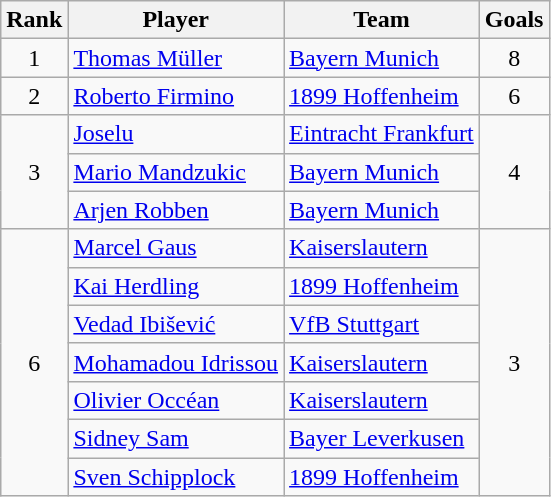<table class="wikitable" style="text-align:center">
<tr>
<th>Rank</th>
<th>Player</th>
<th>Team</th>
<th>Goals</th>
</tr>
<tr>
<td rowspan="1">1</td>
<td align="left"> <a href='#'>Thomas Müller</a></td>
<td align="left"><a href='#'>Bayern Munich</a></td>
<td rowspan="1">8</td>
</tr>
<tr>
<td rowspan="1">2</td>
<td align="left"> <a href='#'>Roberto Firmino</a></td>
<td align="left"><a href='#'>1899 Hoffenheim</a></td>
<td rowspan="1">6</td>
</tr>
<tr>
<td rowspan="3">3</td>
<td align="left"> <a href='#'>Joselu</a></td>
<td align="left"><a href='#'>Eintracht Frankfurt</a></td>
<td rowspan="3">4</td>
</tr>
<tr>
<td align="left"> <a href='#'>Mario Mandzukic</a></td>
<td align="left"><a href='#'>Bayern Munich</a></td>
</tr>
<tr>
<td align="left"> <a href='#'>Arjen Robben</a></td>
<td align="left"><a href='#'>Bayern Munich</a></td>
</tr>
<tr>
<td rowspan="7">6</td>
<td align="left"> <a href='#'>Marcel Gaus</a></td>
<td align="left"><a href='#'>Kaiserslautern</a></td>
<td rowspan="7">3</td>
</tr>
<tr>
<td align="left"> <a href='#'>Kai Herdling</a></td>
<td align="left"><a href='#'>1899 Hoffenheim</a></td>
</tr>
<tr>
<td align="left"> <a href='#'>Vedad Ibišević</a></td>
<td align="left"><a href='#'>VfB Stuttgart</a></td>
</tr>
<tr>
<td align="left"> <a href='#'>Mohamadou Idrissou</a></td>
<td align="left"><a href='#'>Kaiserslautern</a></td>
</tr>
<tr>
<td align="left"> <a href='#'>Olivier Occéan</a></td>
<td align="left"><a href='#'>Kaiserslautern</a></td>
</tr>
<tr>
<td align="left"> <a href='#'>Sidney Sam</a></td>
<td align="left"><a href='#'>Bayer Leverkusen</a></td>
</tr>
<tr>
<td align="left"> <a href='#'>Sven Schipplock</a></td>
<td align="left"><a href='#'>1899 Hoffenheim</a></td>
</tr>
</table>
